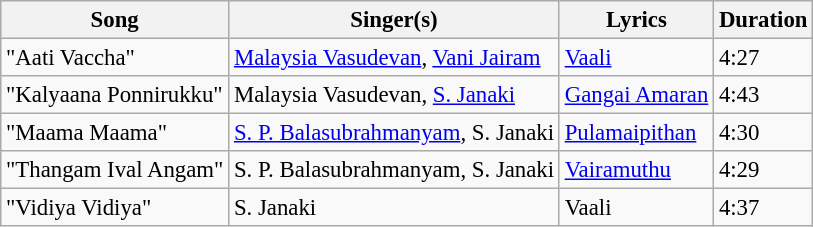<table class="wikitable" style="font-size:95%;">
<tr>
<th>Song</th>
<th>Singer(s)</th>
<th>Lyrics</th>
<th>Duration</th>
</tr>
<tr>
<td>"Aati Vaccha"</td>
<td><a href='#'>Malaysia Vasudevan</a>, <a href='#'>Vani Jairam</a></td>
<td><a href='#'>Vaali</a></td>
<td>4:27</td>
</tr>
<tr>
<td>"Kalyaana Ponnirukku"</td>
<td>Malaysia Vasudevan, <a href='#'>S. Janaki</a></td>
<td><a href='#'>Gangai Amaran</a></td>
<td>4:43</td>
</tr>
<tr>
<td>"Maama Maama"</td>
<td><a href='#'>S. P. Balasubrahmanyam</a>, S. Janaki</td>
<td><a href='#'>Pulamaipithan</a></td>
<td>4:30</td>
</tr>
<tr>
<td>"Thangam Ival Angam"</td>
<td>S. P. Balasubrahmanyam, S. Janaki</td>
<td><a href='#'>Vairamuthu</a></td>
<td>4:29</td>
</tr>
<tr>
<td>"Vidiya Vidiya"</td>
<td>S. Janaki</td>
<td>Vaali</td>
<td>4:37</td>
</tr>
</table>
